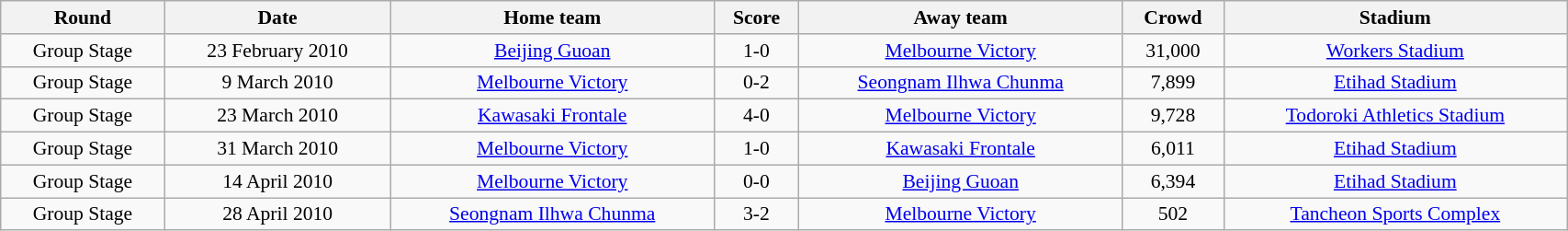<table class="wikitable" style="font-size:90%;width:90%; text-align:center;">
<tr>
<th>Round</th>
<th>Date</th>
<th>Home team</th>
<th>Score</th>
<th>Away team</th>
<th>Crowd</th>
<th>Stadium</th>
</tr>
<tr>
<td>Group Stage</td>
<td>23 February 2010</td>
<td><a href='#'>Beijing Guoan</a></td>
<td>1-0</td>
<td><a href='#'>Melbourne Victory</a></td>
<td>31,000</td>
<td><a href='#'>Workers Stadium</a></td>
</tr>
<tr>
<td>Group Stage</td>
<td>9 March 2010</td>
<td><a href='#'>Melbourne Victory</a></td>
<td>0-2</td>
<td><a href='#'>Seongnam Ilhwa Chunma</a></td>
<td>7,899</td>
<td><a href='#'>Etihad Stadium</a></td>
</tr>
<tr>
<td>Group Stage</td>
<td>23 March 2010</td>
<td><a href='#'>Kawasaki Frontale</a></td>
<td>4-0</td>
<td><a href='#'>Melbourne Victory</a></td>
<td>9,728</td>
<td><a href='#'>Todoroki Athletics Stadium</a></td>
</tr>
<tr>
<td>Group Stage</td>
<td>31 March 2010</td>
<td><a href='#'>Melbourne Victory</a></td>
<td>1-0</td>
<td><a href='#'>Kawasaki Frontale</a></td>
<td>6,011</td>
<td><a href='#'>Etihad Stadium</a></td>
</tr>
<tr>
<td>Group Stage</td>
<td>14 April 2010</td>
<td><a href='#'>Melbourne Victory</a></td>
<td>0-0</td>
<td><a href='#'>Beijing Guoan</a></td>
<td>6,394</td>
<td><a href='#'>Etihad Stadium</a></td>
</tr>
<tr>
<td>Group Stage</td>
<td>28 April 2010</td>
<td><a href='#'>Seongnam Ilhwa Chunma</a></td>
<td>3-2</td>
<td><a href='#'>Melbourne Victory</a></td>
<td>502</td>
<td><a href='#'>Tancheon Sports Complex</a></td>
</tr>
</table>
